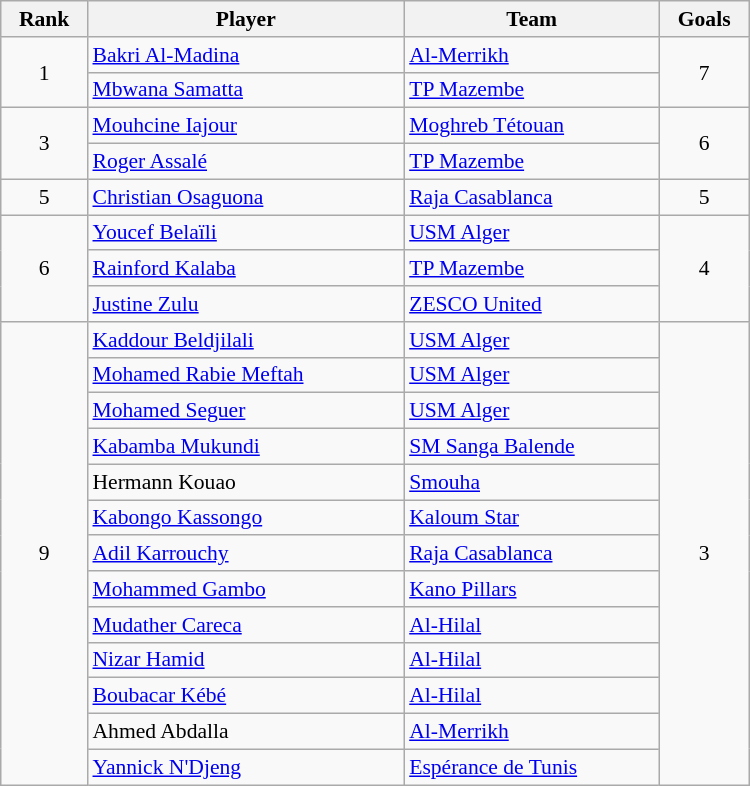<table class="wikitable" style="text-align:center; font-size:90%" width=500>
<tr>
<th>Rank</th>
<th>Player</th>
<th>Team</th>
<th>Goals</th>
</tr>
<tr>
<td rowspan=2>1</td>
<td align=left> <a href='#'>Bakri Al-Madina</a></td>
<td align=left> <a href='#'>Al-Merrikh</a></td>
<td rowspan=2>7</td>
</tr>
<tr>
<td align=left> <a href='#'>Mbwana Samatta</a></td>
<td align=left> <a href='#'>TP Mazembe</a></td>
</tr>
<tr>
<td rowspan=2>3</td>
<td align=left> <a href='#'>Mouhcine Iajour</a></td>
<td align=left> <a href='#'>Moghreb Tétouan</a></td>
<td rowspan=2>6</td>
</tr>
<tr>
<td align=left> <a href='#'>Roger Assalé</a></td>
<td align=left> <a href='#'>TP Mazembe</a></td>
</tr>
<tr>
<td>5</td>
<td align=left> <a href='#'>Christian Osaguona</a></td>
<td align=left> <a href='#'>Raja Casablanca</a></td>
<td>5</td>
</tr>
<tr>
<td rowspan=3>6</td>
<td align=left> <a href='#'>Youcef Belaïli</a></td>
<td align=left> <a href='#'>USM Alger</a></td>
<td rowspan=3>4</td>
</tr>
<tr>
<td align=left> <a href='#'>Rainford Kalaba</a></td>
<td align=left> <a href='#'>TP Mazembe</a></td>
</tr>
<tr>
<td align=left> <a href='#'>Justine Zulu</a></td>
<td align=left> <a href='#'>ZESCO United</a></td>
</tr>
<tr>
<td rowspan=13>9</td>
<td align=left> <a href='#'>Kaddour Beldjilali</a></td>
<td align=left> <a href='#'>USM Alger</a></td>
<td rowspan=13>3</td>
</tr>
<tr>
<td align=left> <a href='#'>Mohamed Rabie Meftah</a></td>
<td align=left> <a href='#'>USM Alger</a></td>
</tr>
<tr>
<td align=left> <a href='#'>Mohamed Seguer</a></td>
<td align=left> <a href='#'>USM Alger</a></td>
</tr>
<tr>
<td align=left> <a href='#'>Kabamba Mukundi</a></td>
<td align=left> <a href='#'>SM Sanga Balende</a></td>
</tr>
<tr>
<td align=left> Hermann Kouao</td>
<td align=left> <a href='#'>Smouha</a></td>
</tr>
<tr>
<td align=left> <a href='#'>Kabongo Kassongo</a></td>
<td align=left> <a href='#'>Kaloum Star</a></td>
</tr>
<tr>
<td align=left> <a href='#'>Adil Karrouchy</a></td>
<td align=left> <a href='#'>Raja Casablanca</a></td>
</tr>
<tr>
<td align=left> <a href='#'>Mohammed Gambo</a></td>
<td align=left> <a href='#'>Kano Pillars</a></td>
</tr>
<tr>
<td align=left> <a href='#'>Mudather Careca</a></td>
<td align=left> <a href='#'>Al-Hilal</a></td>
</tr>
<tr>
<td align=left> <a href='#'>Nizar Hamid</a></td>
<td align=left> <a href='#'>Al-Hilal</a></td>
</tr>
<tr>
<td align=left> <a href='#'>Boubacar Kébé</a></td>
<td align=left> <a href='#'>Al-Hilal</a></td>
</tr>
<tr>
<td align=left> Ahmed Abdalla</td>
<td align=left> <a href='#'>Al-Merrikh</a></td>
</tr>
<tr>
<td align=left> <a href='#'>Yannick N'Djeng</a></td>
<td align=left> <a href='#'>Espérance de Tunis</a></td>
</tr>
</table>
